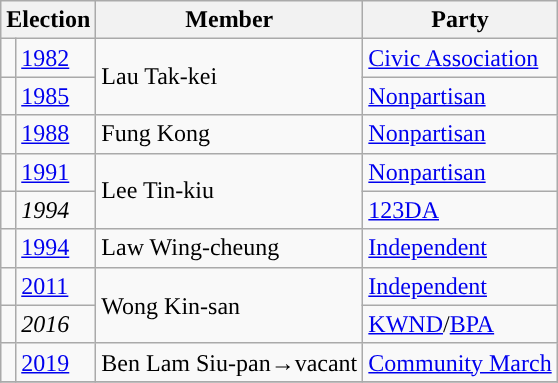<table class="wikitable">
<tr>
<th colspan="2">Election</th>
<th>Member</th>
<th>Party</th>
</tr>
<tr>
<td style="background-color: "></td>
<td><a href='#'>1982</a></td>
<td rowspan=2>Lau Tak-kei</td>
<td><a href='#'>Civic Association</a></td>
</tr>
<tr>
<td style="background-color: "></td>
<td><a href='#'>1985</a></td>
<td><a href='#'>Nonpartisan</a></td>
</tr>
<tr>
<td style="background-color: "></td>
<td><a href='#'>1988</a></td>
<td>Fung Kong</td>
<td><a href='#'>Nonpartisan</a></td>
</tr>
<tr>
<td style="background-color: "></td>
<td><a href='#'>1991</a></td>
<td rowspan=2>Lee Tin-kiu</td>
<td><a href='#'>Nonpartisan</a></td>
</tr>
<tr>
<td style="background-color: "></td>
<td><em>1994</em></td>
<td><a href='#'>123DA</a></td>
</tr>
<tr>
<td style="background-color: "></td>
<td><a href='#'>1994</a></td>
<td>Law Wing-cheung</td>
<td><a href='#'>Independent</a></td>
</tr>
<tr>
<td style="background-color: "></td>
<td><a href='#'>2011</a></td>
<td rowspan=2>Wong Kin-san</td>
<td><a href='#'>Independent</a></td>
</tr>
<tr>
<td style="background-color: "></td>
<td><em>2016</em></td>
<td><a href='#'>KWND</a>/<a href='#'>BPA</a></td>
</tr>
<tr>
<td style="background-color: "></td>
<td><a href='#'>2019</a></td>
<td>Ben Lam Siu-pan→vacant</td>
<td><a href='#'>Community March</a></td>
</tr>
<tr>
</tr>
</table>
